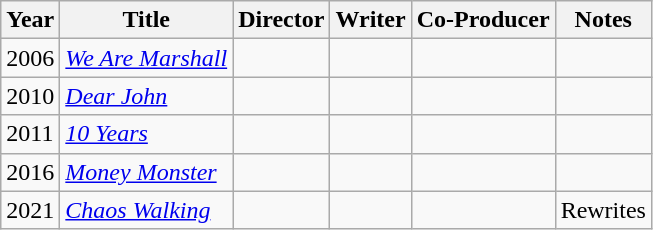<table class="wikitable">
<tr>
<th>Year</th>
<th>Title</th>
<th>Director</th>
<th>Writer</th>
<th>Co-Producer</th>
<th>Notes</th>
</tr>
<tr>
<td>2006</td>
<td><em><a href='#'>We Are Marshall</a></em></td>
<td></td>
<td></td>
<td></td>
<td></td>
</tr>
<tr>
<td>2010</td>
<td><em><a href='#'>Dear John</a></em></td>
<td></td>
<td></td>
<td></td>
<td></td>
</tr>
<tr>
<td>2011</td>
<td><em><a href='#'>10 Years</a></em></td>
<td></td>
<td></td>
<td></td>
<td></td>
</tr>
<tr>
<td>2016</td>
<td><em><a href='#'>Money Monster</a></em></td>
<td></td>
<td></td>
<td></td>
<td></td>
</tr>
<tr>
<td>2021</td>
<td><em><a href='#'>Chaos Walking</a></em></td>
<td></td>
<td></td>
<td></td>
<td>Rewrites</td>
</tr>
</table>
